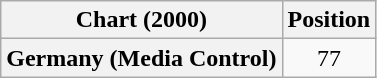<table class="wikitable plainrowheaders" style="text-align:center">
<tr>
<th scope="col">Chart (2000)</th>
<th scope="col">Position</th>
</tr>
<tr>
<th scope="row">Germany (Media Control)</th>
<td>77</td>
</tr>
</table>
